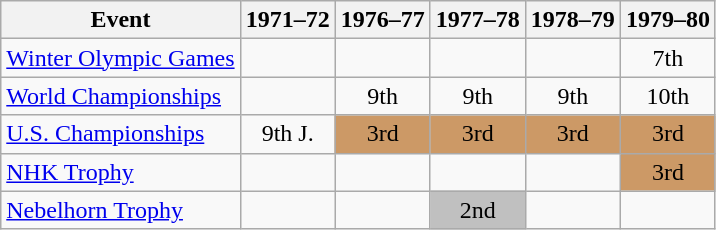<table class="wikitable">
<tr>
<th>Event</th>
<th>1971–72</th>
<th>1976–77</th>
<th>1977–78</th>
<th>1978–79</th>
<th>1979–80</th>
</tr>
<tr>
<td><a href='#'>Winter Olympic Games</a></td>
<td></td>
<td></td>
<td></td>
<td></td>
<td align="center">7th</td>
</tr>
<tr>
<td><a href='#'>World Championships</a></td>
<td></td>
<td align="center">9th</td>
<td align="center">9th</td>
<td align="center">9th</td>
<td align="center">10th</td>
</tr>
<tr>
<td><a href='#'>U.S. Championships</a></td>
<td align="center">9th J.</td>
<td align="center" bgcolor="cc9966">3rd</td>
<td align="center" bgcolor="cc9966">3rd</td>
<td align="center" bgcolor="cc9966">3rd</td>
<td align="center" bgcolor="cc9966">3rd</td>
</tr>
<tr>
<td><a href='#'>NHK Trophy</a></td>
<td></td>
<td></td>
<td></td>
<td></td>
<td align="center" bgcolor="cc9966">3rd</td>
</tr>
<tr>
<td><a href='#'>Nebelhorn Trophy</a></td>
<td></td>
<td></td>
<td align="center" bgcolor="silver">2nd</td>
<td></td>
<td></td>
</tr>
</table>
